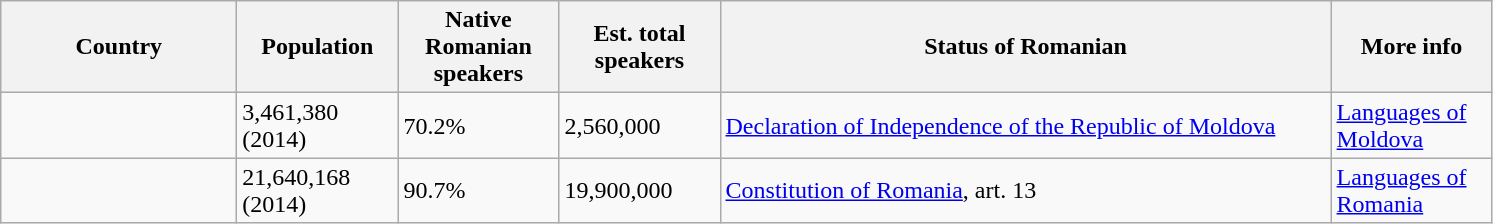<table class="wikitable sortable">
<tr>
<th width=150px>Country</th>
<th width=100px>Population</th>
<th width=100px>Native Romanian speakers</th>
<th width=100px>Est. total speakers</th>
<th width=400px>Status of Romanian</th>
<th width=100px>More info</th>
</tr>
<tr>
<td></td>
<td>3,461,380 (2014)</td>
<td>70.2%</td>
<td>2,560,000</td>
<td><a href='#'>Declaration of Independence of the Republic of Moldova</a></td>
<td><a href='#'>Languages of Moldova</a></td>
</tr>
<tr>
<td></td>
<td>21,640,168 (2014)</td>
<td>90.7%</td>
<td>19,900,000</td>
<td><a href='#'>Constitution of Romania</a>, art. 13</td>
<td><a href='#'>Languages of Romania</a></td>
</tr>
</table>
